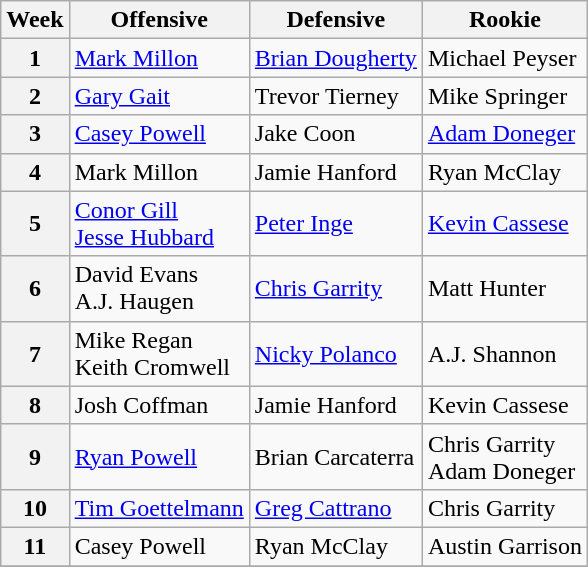<table class="wikitable">
<tr>
<th>Week</th>
<th>Offensive</th>
<th>Defensive</th>
<th>Rookie</th>
</tr>
<tr>
<th>1</th>
<td><a href='#'>Mark Millon</a></td>
<td><a href='#'>Brian Dougherty</a></td>
<td>Michael Peyser</td>
</tr>
<tr>
<th>2</th>
<td><a href='#'>Gary Gait</a></td>
<td>Trevor Tierney</td>
<td>Mike Springer</td>
</tr>
<tr>
<th>3</th>
<td><a href='#'>Casey Powell</a></td>
<td>Jake Coon</td>
<td><a href='#'>Adam Doneger</a></td>
</tr>
<tr>
<th>4</th>
<td>Mark Millon</td>
<td>Jamie Hanford</td>
<td>Ryan McClay</td>
</tr>
<tr>
<th>5</th>
<td><a href='#'>Conor Gill</a><br><a href='#'>Jesse Hubbard</a></td>
<td><a href='#'>Peter Inge</a></td>
<td><a href='#'>Kevin Cassese</a></td>
</tr>
<tr>
<th>6</th>
<td>David Evans<br>A.J. Haugen</td>
<td><a href='#'>Chris Garrity</a></td>
<td>Matt Hunter</td>
</tr>
<tr>
<th>7</th>
<td>Mike Regan<br>Keith Cromwell</td>
<td><a href='#'>Nicky Polanco</a></td>
<td>A.J. Shannon</td>
</tr>
<tr>
<th>8</th>
<td>Josh Coffman</td>
<td>Jamie Hanford</td>
<td>Kevin Cassese</td>
</tr>
<tr>
<th>9</th>
<td><a href='#'>Ryan Powell</a></td>
<td>Brian Carcaterra</td>
<td>Chris Garrity<br>Adam Doneger</td>
</tr>
<tr>
<th>10</th>
<td><a href='#'>Tim Goettelmann</a></td>
<td><a href='#'>Greg Cattrano</a></td>
<td>Chris Garrity</td>
</tr>
<tr>
<th>11</th>
<td>Casey Powell</td>
<td>Ryan McClay</td>
<td>Austin Garrison</td>
</tr>
<tr>
</tr>
</table>
